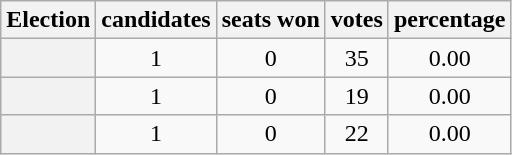<table class=wikitable style=text-align:center>
<tr>
<th>Election</th>
<th>candidates</th>
<th>seats won</th>
<th>votes</th>
<th>percentage</th>
</tr>
<tr>
<th></th>
<td>1</td>
<td>0</td>
<td>35</td>
<td>0.00</td>
</tr>
<tr>
<th></th>
<td>1</td>
<td>0</td>
<td>19</td>
<td>0.00</td>
</tr>
<tr>
<th></th>
<td>1</td>
<td>0</td>
<td>22</td>
<td>0.00</td>
</tr>
</table>
